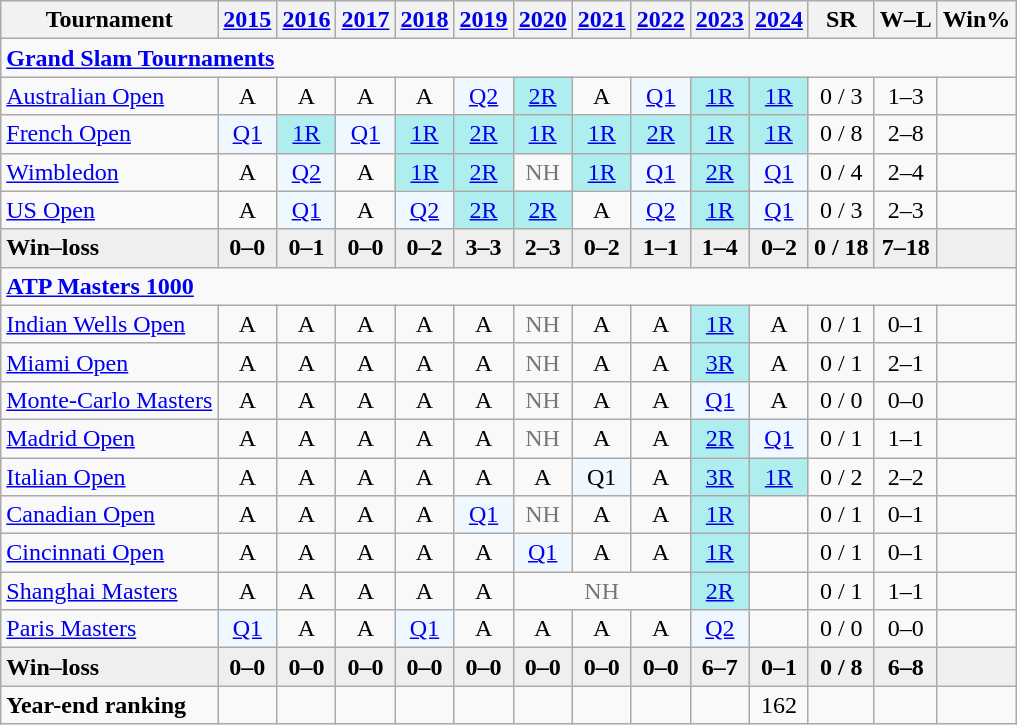<table class="wikitable" style=text-align:center>
<tr>
<th>Tournament</th>
<th><a href='#'>2015</a></th>
<th><a href='#'>2016</a></th>
<th><a href='#'>2017</a></th>
<th><a href='#'>2018</a></th>
<th><a href='#'>2019</a></th>
<th><a href='#'>2020</a></th>
<th><a href='#'>2021</a></th>
<th><a href='#'>2022</a></th>
<th><a href='#'>2023</a></th>
<th><a href='#'>2024</a></th>
<th>SR</th>
<th>W–L</th>
<th>Win%</th>
</tr>
<tr>
<td colspan="14" align="left"><a href='#'><strong>Grand Slam Tournaments</strong></a></td>
</tr>
<tr>
<td align=left><a href='#'>Australian Open</a></td>
<td>A</td>
<td>A</td>
<td>A</td>
<td>A</td>
<td bgcolor=f0f8ff><a href='#'>Q2</a></td>
<td bgcolor=afeeee><a href='#'>2R</a></td>
<td>A</td>
<td bgcolor=f0f8ff><a href='#'>Q1</a></td>
<td bgcolor=afeeee><a href='#'>1R</a></td>
<td bgcolor=afeeee><a href='#'>1R</a></td>
<td>0 / 3</td>
<td>1–3</td>
<td></td>
</tr>
<tr>
<td align=left><a href='#'>French Open</a></td>
<td bgcolor=f0f8ff><a href='#'>Q1</a></td>
<td bgcolor=afeeee><a href='#'>1R</a></td>
<td bgcolor=f0f8ff><a href='#'>Q1</a></td>
<td bgcolor=afeeee><a href='#'>1R</a></td>
<td bgcolor=afeeee><a href='#'>2R</a></td>
<td bgcolor=afeeee><a href='#'>1R</a></td>
<td bgcolor=afeeee><a href='#'>1R</a></td>
<td bgcolor=afeeee><a href='#'>2R</a></td>
<td bgcolor=afeeee><a href='#'>1R</a></td>
<td bgcolor=afeeee><a href='#'>1R</a></td>
<td>0 / 8</td>
<td>2–8</td>
<td></td>
</tr>
<tr>
<td align=left><a href='#'>Wimbledon</a></td>
<td>A</td>
<td bgcolor=f0f8ff><a href='#'>Q2</a></td>
<td>A</td>
<td bgcolor=afeeee><a href='#'>1R</a></td>
<td bgcolor=afeeee><a href='#'>2R</a></td>
<td style=color:#767676>NH</td>
<td bgcolor=afeeee><a href='#'>1R</a></td>
<td bgcolor=f0f8ff><a href='#'>Q1</a></td>
<td bgcolor=afeeee><a href='#'>2R</a></td>
<td bgcolor=f0f8ff><a href='#'>Q1</a></td>
<td>0 / 4</td>
<td>2–4</td>
<td></td>
</tr>
<tr>
<td align=left><a href='#'>US Open</a></td>
<td>A</td>
<td bgcolor=f0f8ff><a href='#'>Q1</a></td>
<td>A</td>
<td bgcolor=f0f8ff><a href='#'>Q2</a></td>
<td bgcolor=afeeee><a href='#'>2R</a></td>
<td bgcolor=afeeee><a href='#'>2R</a></td>
<td>A</td>
<td bgcolor=f0f8ff><a href='#'>Q2</a></td>
<td bgcolor=afeeee><a href='#'>1R</a></td>
<td bgcolor=f0f8ff><a href='#'>Q1</a></td>
<td>0 / 3</td>
<td>2–3</td>
<td></td>
</tr>
<tr style=background:#efefef;font-weight:bold>
<td align=left>Win–loss</td>
<td>0–0</td>
<td>0–1</td>
<td>0–0</td>
<td>0–2</td>
<td>3–3</td>
<td>2–3</td>
<td>0–2</td>
<td>1–1</td>
<td>1–4</td>
<td>0–2</td>
<td>0 / 18</td>
<td>7–18</td>
<td></td>
</tr>
<tr>
<td colspan="14" align="left"><strong><a href='#'>ATP Masters 1000</a></strong></td>
</tr>
<tr>
<td align=left><a href='#'>Indian Wells Open</a></td>
<td>A</td>
<td>A</td>
<td>A</td>
<td>A</td>
<td>A</td>
<td style=color:#767676>NH</td>
<td>A</td>
<td>A</td>
<td bgcolor=afeeee><a href='#'>1R</a></td>
<td>A</td>
<td>0 / 1</td>
<td>0–1</td>
<td></td>
</tr>
<tr>
<td align=left><a href='#'>Miami Open</a></td>
<td>A</td>
<td>A</td>
<td>A</td>
<td>A</td>
<td>A</td>
<td style=color:#767676>NH</td>
<td>A</td>
<td>A</td>
<td bgcolor=afeeee><a href='#'>3R</a></td>
<td>A</td>
<td>0 / 1</td>
<td>2–1</td>
<td></td>
</tr>
<tr>
<td align=left><a href='#'>Monte-Carlo Masters</a></td>
<td>A</td>
<td>A</td>
<td>A</td>
<td>A</td>
<td>A</td>
<td style=color:#767676>NH</td>
<td>A</td>
<td>A</td>
<td bgcolor=f0f8ff><a href='#'>Q1</a></td>
<td>A</td>
<td>0 / 0</td>
<td>0–0</td>
<td></td>
</tr>
<tr>
<td align=left><a href='#'>Madrid Open</a></td>
<td>A</td>
<td>A</td>
<td>A</td>
<td>A</td>
<td>A</td>
<td style=color:#767676>NH</td>
<td>A</td>
<td>A</td>
<td bgcolor=afeeee><a href='#'>2R</a></td>
<td bgcolor=f0f8ff><a href='#'>Q1</a></td>
<td>0 / 1</td>
<td>1–1</td>
<td></td>
</tr>
<tr>
<td align=left><a href='#'>Italian Open</a></td>
<td>A</td>
<td>A</td>
<td>A</td>
<td>A</td>
<td>A</td>
<td>A</td>
<td bgcolor=f0f8ff>Q1</td>
<td>A</td>
<td bgcolor=afeeee><a href='#'>3R</a></td>
<td bgcolor=afeeee><a href='#'>1R</a></td>
<td>0 / 2</td>
<td>2–2</td>
<td></td>
</tr>
<tr>
<td align=left><a href='#'>Canadian Open</a></td>
<td>A</td>
<td>A</td>
<td>A</td>
<td>A</td>
<td bgcolor=f0f8ff><a href='#'>Q1</a></td>
<td style=color:#767676>NH</td>
<td>A</td>
<td>A</td>
<td bgcolor=afeeee><a href='#'>1R</a></td>
<td></td>
<td>0 / 1</td>
<td>0–1</td>
<td></td>
</tr>
<tr>
<td align=left><a href='#'>Cincinnati Open</a></td>
<td>A</td>
<td>A</td>
<td>A</td>
<td>A</td>
<td>A</td>
<td bgcolor=f0f8ff><a href='#'>Q1</a></td>
<td>A</td>
<td>A</td>
<td bgcolor=afeeee><a href='#'>1R</a></td>
<td></td>
<td>0 / 1</td>
<td>0–1</td>
<td></td>
</tr>
<tr>
<td align=left><a href='#'>Shanghai Masters</a></td>
<td>A</td>
<td>A</td>
<td>A</td>
<td>A</td>
<td>A</td>
<td colspan="3" style=color:#767676>NH</td>
<td bgcolor=afeeee><a href='#'>2R</a></td>
<td></td>
<td>0 / 1</td>
<td>1–1</td>
<td></td>
</tr>
<tr>
<td align=left><a href='#'>Paris Masters</a></td>
<td bgcolor=f0f8ff><a href='#'>Q1</a></td>
<td>A</td>
<td>A</td>
<td bgcolor=f0f8ff><a href='#'>Q1</a></td>
<td>A</td>
<td>A</td>
<td>A</td>
<td>A</td>
<td bgcolor=f0f8ff><a href='#'>Q2</a></td>
<td></td>
<td>0 / 0</td>
<td>0–0</td>
<td></td>
</tr>
<tr style=background:#efefef;font-weight:bold>
<td align=left>Win–loss</td>
<td>0–0</td>
<td>0–0</td>
<td>0–0</td>
<td>0–0</td>
<td>0–0</td>
<td>0–0</td>
<td>0–0</td>
<td>0–0</td>
<td>6–7</td>
<td>0–1</td>
<td>0 / 8</td>
<td>6–8</td>
<td></td>
</tr>
<tr>
<td align=left><strong>Year-end ranking</strong></td>
<td></td>
<td></td>
<td></td>
<td></td>
<td></td>
<td></td>
<td></td>
<td></td>
<td></td>
<td>162</td>
<td></td>
<td></td>
<td></td>
</tr>
</table>
